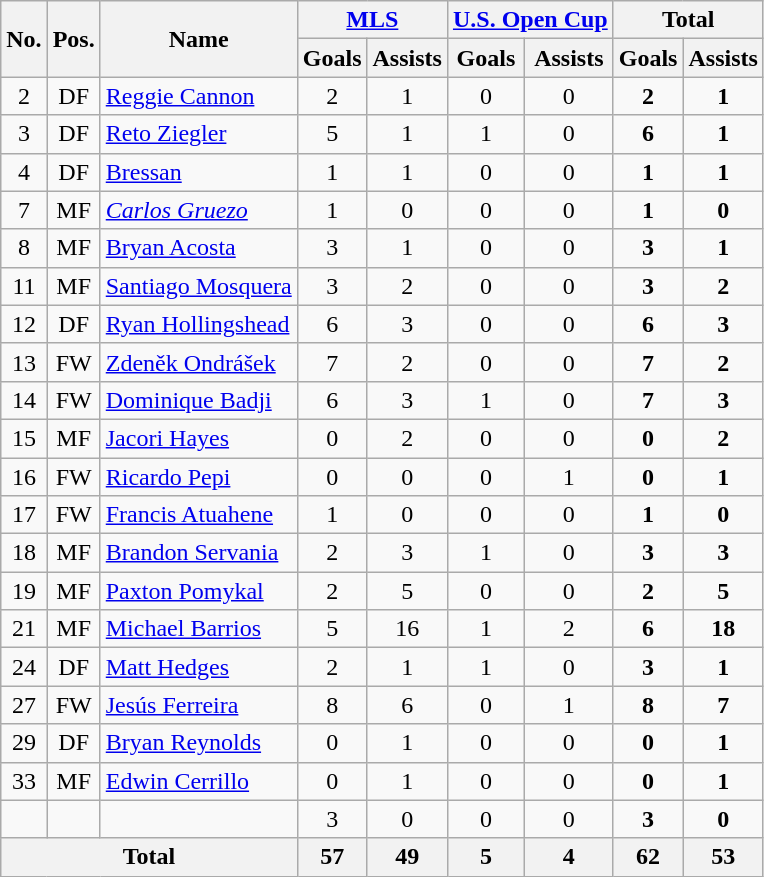<table class="wikitable sortable" style="text-align: center;">
<tr>
<th rowspan="2">No.</th>
<th rowspan="2">Pos.</th>
<th rowspan="2">Name</th>
<th colspan="2"><a href='#'>MLS</a></th>
<th colspan="2"><a href='#'>U.S. Open Cup</a></th>
<th colspan="2"><strong>Total</strong></th>
</tr>
<tr>
<th>Goals</th>
<th>Assists</th>
<th>Goals</th>
<th>Assists</th>
<th>Goals</th>
<th>Assists</th>
</tr>
<tr>
<td>2</td>
<td>DF</td>
<td align=left> <a href='#'>Reggie Cannon</a></td>
<td>2</td>
<td>1</td>
<td>0</td>
<td>0</td>
<td><strong>2</strong></td>
<td><strong>1</strong></td>
</tr>
<tr>
<td>3</td>
<td>DF</td>
<td align=left> <a href='#'>Reto Ziegler</a></td>
<td>5</td>
<td>1</td>
<td>1</td>
<td>0</td>
<td><strong>6</strong></td>
<td><strong>1</strong></td>
</tr>
<tr>
<td>4</td>
<td>DF</td>
<td align=left> <a href='#'>Bressan</a></td>
<td>1</td>
<td>1</td>
<td>0</td>
<td>0</td>
<td><strong>1</strong></td>
<td><strong>1</strong></td>
</tr>
<tr>
<td>7</td>
<td>MF</td>
<td align=left> <a href='#'><em>Carlos Gruezo</em></a></td>
<td>1</td>
<td>0</td>
<td>0</td>
<td>0</td>
<td><strong>1</strong></td>
<td><strong>0</strong></td>
</tr>
<tr>
<td>8</td>
<td>MF</td>
<td align=left> <a href='#'>Bryan Acosta</a></td>
<td>3</td>
<td>1</td>
<td>0</td>
<td>0</td>
<td><strong>3</strong></td>
<td><strong>1</strong></td>
</tr>
<tr>
<td>11</td>
<td>MF</td>
<td align=left> <a href='#'>Santiago Mosquera</a></td>
<td>3</td>
<td>2</td>
<td>0</td>
<td>0</td>
<td><strong>3</strong></td>
<td><strong>2</strong></td>
</tr>
<tr>
<td>12</td>
<td>DF</td>
<td align=left> <a href='#'>Ryan Hollingshead</a></td>
<td>6</td>
<td>3</td>
<td>0</td>
<td>0</td>
<td><strong>6</strong></td>
<td><strong>3</strong></td>
</tr>
<tr>
<td>13</td>
<td>FW</td>
<td align=left> <a href='#'>Zdeněk Ondrášek</a></td>
<td>7</td>
<td>2</td>
<td>0</td>
<td>0</td>
<td><strong>7</strong></td>
<td><strong>2</strong></td>
</tr>
<tr>
<td>14</td>
<td>FW</td>
<td align=left> <a href='#'>Dominique Badji</a></td>
<td>6</td>
<td>3</td>
<td>1</td>
<td>0</td>
<td><strong>7</strong></td>
<td><strong>3</strong></td>
</tr>
<tr>
<td>15</td>
<td>MF</td>
<td align=left> <a href='#'>Jacori Hayes</a></td>
<td>0</td>
<td>2</td>
<td>0</td>
<td>0</td>
<td><strong>0</strong></td>
<td><strong>2</strong></td>
</tr>
<tr>
<td>16</td>
<td>FW</td>
<td align=left> <a href='#'>Ricardo Pepi</a></td>
<td>0</td>
<td>0</td>
<td>0</td>
<td>1</td>
<td><strong>0</strong></td>
<td><strong>1</strong></td>
</tr>
<tr>
<td>17</td>
<td>FW</td>
<td align=left> <a href='#'>Francis Atuahene</a></td>
<td>1</td>
<td>0</td>
<td>0</td>
<td>0</td>
<td><strong>1</strong></td>
<td><strong>0</strong></td>
</tr>
<tr>
<td>18</td>
<td>MF</td>
<td align=left> <a href='#'>Brandon Servania</a></td>
<td>2</td>
<td>3</td>
<td>1</td>
<td>0</td>
<td><strong>3</strong></td>
<td><strong>3</strong></td>
</tr>
<tr>
<td>19</td>
<td>MF</td>
<td align=left> <a href='#'>Paxton Pomykal</a></td>
<td>2</td>
<td>5</td>
<td>0</td>
<td>0</td>
<td><strong>2</strong></td>
<td><strong>5</strong></td>
</tr>
<tr>
<td>21</td>
<td>MF</td>
<td align=left> <a href='#'>Michael Barrios</a></td>
<td>5</td>
<td>16</td>
<td>1</td>
<td>2</td>
<td><strong>6</strong></td>
<td><strong>18</strong></td>
</tr>
<tr>
<td>24</td>
<td>DF</td>
<td align=left> <a href='#'>Matt Hedges</a></td>
<td>2</td>
<td>1</td>
<td>1</td>
<td>0</td>
<td><strong>3</strong></td>
<td><strong>1</strong></td>
</tr>
<tr>
<td>27</td>
<td>FW</td>
<td align=left> <a href='#'>Jesús Ferreira</a></td>
<td>8</td>
<td>6</td>
<td>0</td>
<td>1</td>
<td><strong>8</strong></td>
<td><strong>7</strong></td>
</tr>
<tr>
<td>29</td>
<td>DF</td>
<td align=left> <a href='#'>Bryan Reynolds</a></td>
<td>0</td>
<td>1</td>
<td>0</td>
<td>0</td>
<td><strong>0</strong></td>
<td><strong>1</strong></td>
</tr>
<tr>
<td>33</td>
<td>MF</td>
<td align=left> <a href='#'>Edwin Cerrillo</a></td>
<td>0</td>
<td>1</td>
<td>0</td>
<td>0</td>
<td><strong>0</strong></td>
<td><strong>1</strong></td>
</tr>
<tr>
<td></td>
<td></td>
<td></td>
<td>3</td>
<td>0</td>
<td>0</td>
<td>0</td>
<td><strong>3</strong></td>
<td><strong>0</strong></td>
</tr>
<tr>
<th colspan=3>Total</th>
<th>57</th>
<th>49</th>
<th>5</th>
<th>4</th>
<th>62</th>
<th>53</th>
</tr>
</table>
